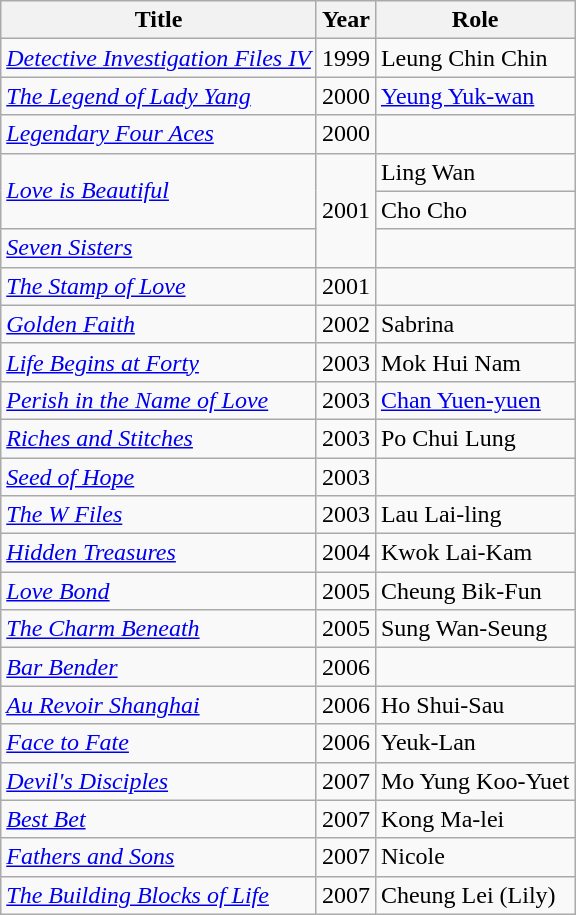<table class="wikitable sortable">
<tr>
<th>Title</th>
<th>Year</th>
<th>Role</th>
</tr>
<tr>
<td><em><a href='#'>Detective Investigation Files IV</a></em></td>
<td>1999</td>
<td>Leung Chin Chin</td>
</tr>
<tr>
<td><em><a href='#'>The Legend of Lady Yang</a></em></td>
<td>2000</td>
<td><a href='#'>Yeung Yuk-wan</a></td>
</tr>
<tr>
<td><em><a href='#'>Legendary Four Aces</a></em></td>
<td>2000</td>
<td></td>
</tr>
<tr>
<td rowspan="2"><em><a href='#'>Love is Beautiful</a></em></td>
<td rowspan="3">2001</td>
<td>Ling Wan</td>
</tr>
<tr>
<td>Cho Cho</td>
</tr>
<tr>
<td><em><a href='#'>Seven Sisters</a></em></td>
<td></td>
</tr>
<tr>
<td><em><a href='#'>The Stamp of Love</a></em></td>
<td>2001</td>
<td></td>
</tr>
<tr>
<td><em><a href='#'>Golden Faith</a></em></td>
<td>2002</td>
<td>Sabrina</td>
</tr>
<tr>
<td><em><a href='#'>Life Begins at Forty</a></em></td>
<td>2003</td>
<td>Mok Hui Nam</td>
</tr>
<tr>
<td><em><a href='#'>Perish in the Name of Love</a></em></td>
<td>2003</td>
<td><a href='#'>Chan Yuen-yuen</a></td>
</tr>
<tr>
<td><em><a href='#'>Riches and Stitches</a></em></td>
<td>2003</td>
<td>Po Chui Lung</td>
</tr>
<tr>
<td><em><a href='#'>Seed of Hope</a></em></td>
<td>2003</td>
<td></td>
</tr>
<tr>
<td><em><a href='#'>The W Files</a></em></td>
<td>2003</td>
<td>Lau Lai-ling</td>
</tr>
<tr>
<td><em><a href='#'>Hidden Treasures</a></em></td>
<td>2004</td>
<td>Kwok Lai-Kam</td>
</tr>
<tr>
<td><em><a href='#'>Love Bond</a></em></td>
<td>2005</td>
<td>Cheung Bik-Fun</td>
</tr>
<tr>
<td><em><a href='#'>The Charm Beneath</a></em></td>
<td>2005</td>
<td>Sung Wan-Seung</td>
</tr>
<tr>
<td><em><a href='#'>Bar Bender</a></em></td>
<td>2006</td>
<td></td>
</tr>
<tr>
<td><em><a href='#'>Au Revoir Shanghai</a></em></td>
<td>2006</td>
<td>Ho Shui-Sau</td>
</tr>
<tr>
<td><em><a href='#'>Face to Fate</a></em></td>
<td>2006</td>
<td>Yeuk-Lan</td>
</tr>
<tr>
<td><em><a href='#'>Devil's Disciples</a></em></td>
<td>2007</td>
<td>Mo Yung Koo-Yuet</td>
</tr>
<tr>
<td><em><a href='#'>Best Bet</a></em></td>
<td>2007</td>
<td>Kong Ma-lei</td>
</tr>
<tr>
<td><em><a href='#'>Fathers and Sons</a></em></td>
<td>2007</td>
<td>Nicole</td>
</tr>
<tr>
<td><em><a href='#'>The Building Blocks of Life</a></em></td>
<td>2007</td>
<td>Cheung Lei (Lily)</td>
</tr>
</table>
